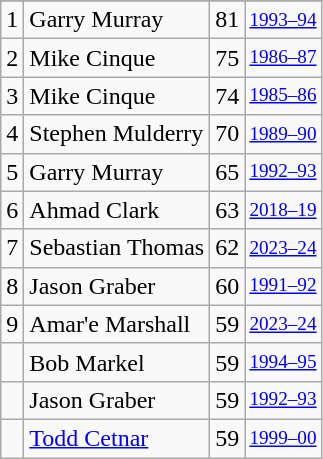<table class="wikitable">
<tr>
</tr>
<tr>
<td>1</td>
<td>Garry Murray</td>
<td>81</td>
<td style="font-size:80%;"><a href='#'>1993–94</a></td>
</tr>
<tr>
<td>2</td>
<td>Mike Cinque</td>
<td>75</td>
<td style="font-size:80%;"><a href='#'>1986–87</a></td>
</tr>
<tr>
<td>3</td>
<td>Mike Cinque</td>
<td>74</td>
<td style="font-size:80%;"><a href='#'>1985–86</a></td>
</tr>
<tr>
<td>4</td>
<td>Stephen Mulderry</td>
<td>70</td>
<td style="font-size:80%;"><a href='#'>1989–90</a></td>
</tr>
<tr>
<td>5</td>
<td>Garry Murray</td>
<td>65</td>
<td style="font-size:80%;"><a href='#'>1992–93</a></td>
</tr>
<tr>
<td>6</td>
<td>Ahmad Clark</td>
<td>63</td>
<td style="font-size:80%;"><a href='#'>2018–19</a></td>
</tr>
<tr>
<td>7</td>
<td>Sebastian Thomas</td>
<td>62</td>
<td style="font-size:80%;"><a href='#'>2023–24</a></td>
</tr>
<tr>
<td>8</td>
<td>Jason Graber</td>
<td>60</td>
<td style="font-size:80%;"><a href='#'>1991–92</a></td>
</tr>
<tr>
<td>9</td>
<td>Amar'e Marshall</td>
<td>59</td>
<td style="font-size:80%;"><a href='#'>2023–24</a></td>
</tr>
<tr>
<td></td>
<td>Bob Markel</td>
<td>59</td>
<td style="font-size:80%;"><a href='#'>1994–95</a></td>
</tr>
<tr>
<td></td>
<td>Jason Graber</td>
<td>59</td>
<td style="font-size:80%;"><a href='#'>1992–93</a></td>
</tr>
<tr>
<td></td>
<td><a href='#'>Todd Cetnar</a></td>
<td>59</td>
<td style="font-size:80%;"><a href='#'>1999–00</a></td>
</tr>
</table>
